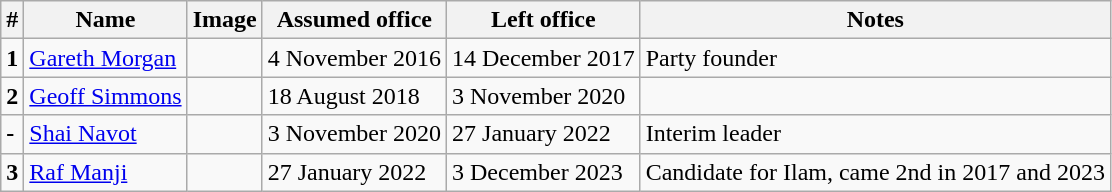<table class="wikitable">
<tr>
<th>#</th>
<th>Name</th>
<th>Image</th>
<th>Assumed office</th>
<th>Left office</th>
<th>Notes</th>
</tr>
<tr>
<td><strong>1</strong></td>
<td><a href='#'>Gareth Morgan</a></td>
<td></td>
<td>4 November 2016</td>
<td>14 December 2017</td>
<td>Party founder</td>
</tr>
<tr>
<td><strong>2</strong></td>
<td><a href='#'>Geoff Simmons</a></td>
<td></td>
<td>18 August 2018</td>
<td>3 November 2020</td>
<td></td>
</tr>
<tr>
<td><strong>-</strong></td>
<td><a href='#'>Shai Navot</a></td>
<td></td>
<td>3 November 2020</td>
<td>27 January 2022</td>
<td>Interim leader</td>
</tr>
<tr>
<td><strong>3</strong></td>
<td><a href='#'>Raf Manji</a></td>
<td></td>
<td>27 January 2022</td>
<td>3 December 2023</td>
<td>Candidate for Ilam, came 2nd in 2017 and 2023</td>
</tr>
</table>
